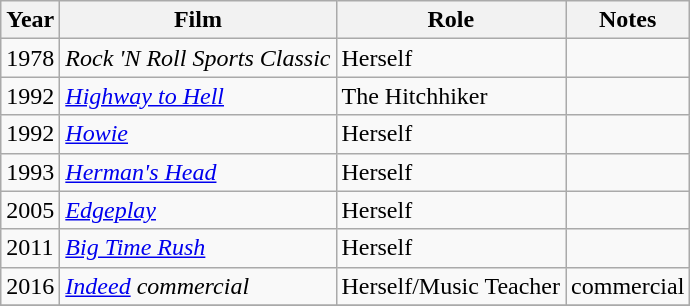<table class="wikitable">
<tr>
<th>Year</th>
<th>Film</th>
<th>Role</th>
<th>Notes</th>
</tr>
<tr>
<td>1978</td>
<td><em>Rock 'N Roll Sports Classic</em></td>
<td>Herself</td>
<td></td>
</tr>
<tr>
<td>1992</td>
<td><em><a href='#'>Highway to Hell</a></em></td>
<td>The Hitchhiker</td>
<td></td>
</tr>
<tr>
<td>1992</td>
<td><em><a href='#'>Howie</a></em></td>
<td>Herself</td>
<td></td>
</tr>
<tr>
<td>1993</td>
<td><em><a href='#'>Herman's Head</a></em></td>
<td>Herself</td>
<td></td>
</tr>
<tr>
<td>2005</td>
<td><em><a href='#'>Edgeplay</a></em></td>
<td>Herself</td>
<td></td>
</tr>
<tr>
<td>2011</td>
<td><em><a href='#'>Big Time Rush</a></em></td>
<td>Herself</td>
<td></td>
</tr>
<tr>
<td>2016</td>
<td><em><a href='#'>Indeed</a> commercial</em></td>
<td>Herself/Music Teacher</td>
<td>commercial</td>
</tr>
<tr>
</tr>
</table>
